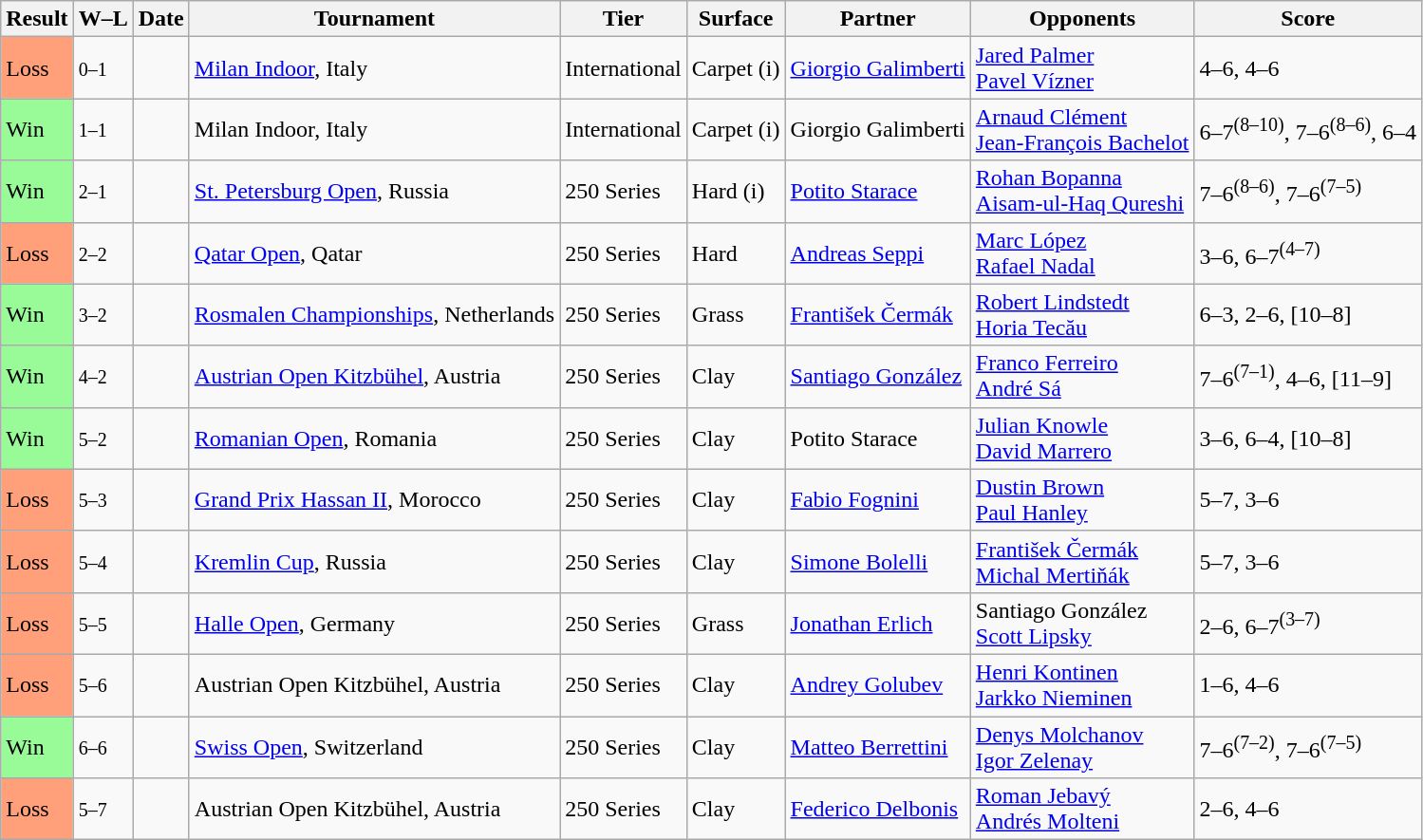<table class="sortable wikitable">
<tr>
<th>Result</th>
<th class="unsortable">W–L</th>
<th>Date</th>
<th>Tournament</th>
<th>Tier</th>
<th>Surface</th>
<th>Partner</th>
<th>Opponents</th>
<th class="unsortable">Score</th>
</tr>
<tr>
<td bgcolor=FFA07A>Loss</td>
<td><small>0–1</small></td>
<td><a href='#'></a></td>
<td><a href='#'>Milan Indoor</a>, Italy</td>
<td>International</td>
<td>Carpet (i)</td>
<td> <a href='#'>Giorgio Galimberti</a></td>
<td> <a href='#'>Jared Palmer</a><br> <a href='#'>Pavel Vízner</a></td>
<td>4–6, 4–6</td>
</tr>
<tr>
<td bgcolor=98FB98>Win</td>
<td><small>1–1</small></td>
<td><a href='#'></a></td>
<td>Milan Indoor, Italy</td>
<td>International</td>
<td>Carpet (i)</td>
<td> Giorgio Galimberti</td>
<td> <a href='#'>Arnaud Clément</a><br> <a href='#'>Jean-François Bachelot</a></td>
<td>6–7<sup>(8–10)</sup>, 7–6<sup>(8–6)</sup>, 6–4</td>
</tr>
<tr>
<td bgcolor=98FB98>Win</td>
<td><small>2–1</small></td>
<td><a href='#'></a></td>
<td><a href='#'>St. Petersburg Open</a>, Russia</td>
<td>250 Series</td>
<td>Hard (i)</td>
<td> <a href='#'>Potito Starace</a></td>
<td> <a href='#'>Rohan Bopanna</a><br> <a href='#'>Aisam-ul-Haq Qureshi</a></td>
<td>7–6<sup>(8–6)</sup>, 7–6<sup>(7–5)</sup></td>
</tr>
<tr>
<td bgcolor=FFA07A>Loss</td>
<td><small>2–2</small></td>
<td><a href='#'></a></td>
<td><a href='#'>Qatar Open</a>, Qatar</td>
<td>250 Series</td>
<td>Hard</td>
<td> <a href='#'>Andreas Seppi</a></td>
<td> <a href='#'>Marc López</a><br> <a href='#'>Rafael Nadal</a></td>
<td>3–6, 6–7<sup>(4–7)</sup></td>
</tr>
<tr>
<td bgcolor=98FB98>Win</td>
<td><small>3–2</small></td>
<td><a href='#'></a></td>
<td><a href='#'>Rosmalen Championships</a>, Netherlands</td>
<td>250 Series</td>
<td>Grass</td>
<td> <a href='#'>František Čermák</a></td>
<td> <a href='#'>Robert Lindstedt</a><br> <a href='#'>Horia Tecău</a></td>
<td>6–3, 2–6, [10–8]</td>
</tr>
<tr>
<td bgcolor=98FB98>Win</td>
<td><small>4–2</small></td>
<td><a href='#'></a></td>
<td><a href='#'>Austrian Open Kitzbühel</a>, Austria</td>
<td>250 Series</td>
<td>Clay</td>
<td> <a href='#'>Santiago González</a></td>
<td> <a href='#'>Franco Ferreiro</a><br> <a href='#'>André Sá</a></td>
<td>7–6<sup>(7–1)</sup>, 4–6, [11–9]</td>
</tr>
<tr>
<td bgcolor=98FB98>Win</td>
<td><small>5–2</small></td>
<td><a href='#'></a></td>
<td><a href='#'>Romanian Open</a>, Romania</td>
<td>250 Series</td>
<td>Clay</td>
<td> Potito Starace</td>
<td> <a href='#'>Julian Knowle</a><br> <a href='#'>David Marrero</a></td>
<td>3–6, 6–4, [10–8]</td>
</tr>
<tr>
<td bgcolor=FFA07A>Loss</td>
<td><small>5–3</small></td>
<td><a href='#'></a></td>
<td><a href='#'>Grand Prix Hassan II</a>, Morocco</td>
<td>250 Series</td>
<td>Clay</td>
<td> <a href='#'>Fabio Fognini</a></td>
<td> <a href='#'>Dustin Brown</a><br> <a href='#'>Paul Hanley</a></td>
<td>5–7, 3–6</td>
</tr>
<tr>
<td bgcolor=FFA07A>Loss</td>
<td><small>5–4</small></td>
<td><a href='#'></a></td>
<td><a href='#'>Kremlin Cup</a>, Russia</td>
<td>250 Series</td>
<td>Clay</td>
<td> <a href='#'>Simone Bolelli</a></td>
<td> <a href='#'>František Čermák</a><br> <a href='#'>Michal Mertiňák</a></td>
<td>5–7, 3–6</td>
</tr>
<tr>
<td bgcolor=FFA07A>Loss</td>
<td><small>5–5</small></td>
<td><a href='#'></a></td>
<td><a href='#'>Halle Open</a>, Germany</td>
<td>250 Series</td>
<td>Grass</td>
<td> <a href='#'>Jonathan Erlich</a></td>
<td> Santiago González<br> <a href='#'>Scott Lipsky</a></td>
<td>2–6, 6–7<sup>(3–7)</sup></td>
</tr>
<tr>
<td bgcolor=FFA07A>Loss</td>
<td><small>5–6</small></td>
<td><a href='#'></a></td>
<td>Austrian Open Kitzbühel, Austria</td>
<td>250 Series</td>
<td>Clay</td>
<td> <a href='#'>Andrey Golubev</a></td>
<td> <a href='#'>Henri Kontinen</a><br> <a href='#'>Jarkko Nieminen</a></td>
<td>1–6, 4–6</td>
</tr>
<tr>
<td bgcolor=98FB98>Win</td>
<td><small>6–6</small></td>
<td><a href='#'></a></td>
<td><a href='#'>Swiss Open</a>, Switzerland</td>
<td>250 Series</td>
<td>Clay</td>
<td> <a href='#'>Matteo Berrettini</a></td>
<td> <a href='#'>Denys Molchanov</a><br> <a href='#'>Igor Zelenay</a></td>
<td>7–6<sup>(7–2)</sup>, 7–6<sup>(7–5)</sup></td>
</tr>
<tr>
<td bgcolor=FFA07A>Loss</td>
<td><small>5–7</small></td>
<td><a href='#'></a></td>
<td>Austrian Open Kitzbühel, Austria</td>
<td>250 Series</td>
<td>Clay</td>
<td> <a href='#'>Federico Delbonis</a></td>
<td> <a href='#'>Roman Jebavý</a><br> <a href='#'>Andrés Molteni</a></td>
<td>2–6, 4–6</td>
</tr>
</table>
